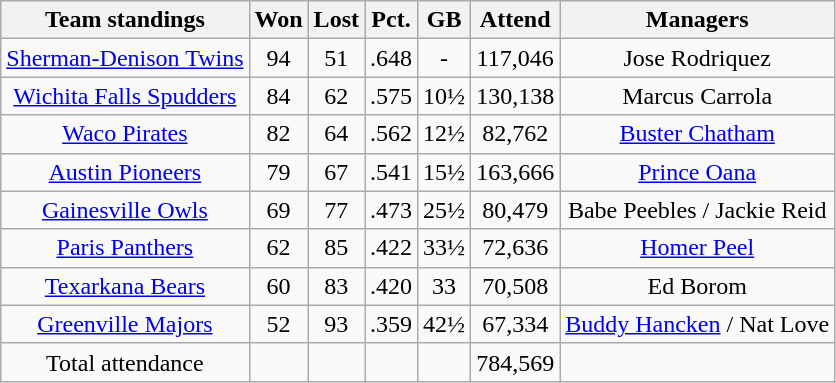<table class="wikitable" style="text-align:center">
<tr>
<th>Team standings</th>
<th>Won</th>
<th>Lost</th>
<th>Pct.</th>
<th>GB</th>
<th>Attend</th>
<th>Managers</th>
</tr>
<tr>
<td><a href='#'>Sherman-Denison Twins</a></td>
<td>94</td>
<td>51</td>
<td>.648</td>
<td>-</td>
<td>117,046</td>
<td>Jose Rodriquez</td>
</tr>
<tr>
<td><a href='#'>Wichita Falls Spudders</a></td>
<td>84</td>
<td>62</td>
<td>.575</td>
<td>10½</td>
<td>130,138</td>
<td>Marcus Carrola</td>
</tr>
<tr>
<td><a href='#'>Waco Pirates</a></td>
<td>82</td>
<td>64</td>
<td>.562</td>
<td>12½</td>
<td>82,762</td>
<td><a href='#'>Buster Chatham</a></td>
</tr>
<tr>
<td><a href='#'>Austin Pioneers</a></td>
<td>79</td>
<td>67</td>
<td>.541</td>
<td>15½</td>
<td>163,666</td>
<td><a href='#'>Prince Oana</a></td>
</tr>
<tr>
<td><a href='#'>Gainesville Owls</a></td>
<td>69</td>
<td>77</td>
<td>.473</td>
<td>25½</td>
<td>80,479</td>
<td>Babe Peebles / Jackie Reid</td>
</tr>
<tr>
<td><a href='#'>Paris Panthers</a></td>
<td>62</td>
<td>85</td>
<td>.422</td>
<td>33½</td>
<td>72,636</td>
<td><a href='#'>Homer Peel</a></td>
</tr>
<tr>
<td><a href='#'>Texarkana Bears</a></td>
<td>60</td>
<td>83</td>
<td>.420</td>
<td>33</td>
<td>70,508</td>
<td>Ed Borom</td>
</tr>
<tr>
<td><a href='#'>Greenville Majors</a></td>
<td>52</td>
<td>93</td>
<td>.359</td>
<td>42½</td>
<td>67,334</td>
<td><a href='#'>Buddy Hancken</a> / Nat Love</td>
</tr>
<tr>
<td>Total attendance</td>
<td></td>
<td></td>
<td></td>
<td></td>
<td>784,569</td>
</tr>
</table>
